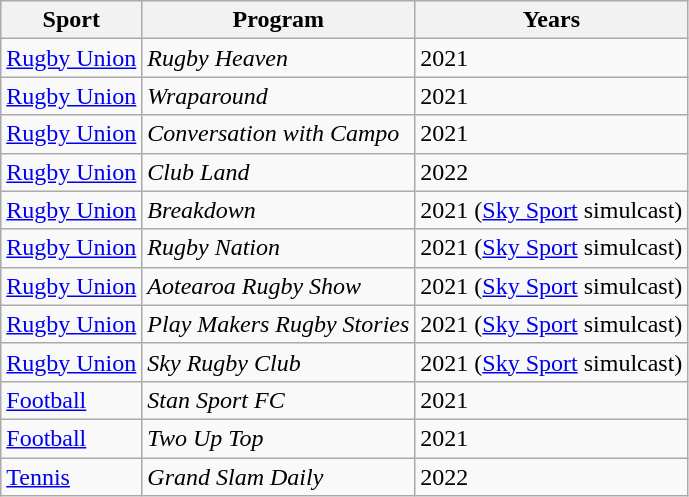<table class="wikitable">
<tr>
<th>Sport</th>
<th>Program</th>
<th>Years</th>
</tr>
<tr>
<td><a href='#'>Rugby Union</a></td>
<td><em>Rugby Heaven</em></td>
<td>2021</td>
</tr>
<tr>
<td><a href='#'>Rugby Union</a></td>
<td><em>Wraparound</em></td>
<td>2021</td>
</tr>
<tr>
<td><a href='#'>Rugby Union</a></td>
<td><em>Conversation with Campo</em></td>
<td>2021</td>
</tr>
<tr>
<td><a href='#'>Rugby Union</a></td>
<td><em>Club Land</em></td>
<td>2022</td>
</tr>
<tr>
<td><a href='#'>Rugby Union</a></td>
<td><em>Breakdown</em></td>
<td>2021 (<a href='#'>Sky Sport</a> simulcast)</td>
</tr>
<tr>
<td><a href='#'>Rugby Union</a></td>
<td><em>Rugby Nation</em></td>
<td>2021 (<a href='#'>Sky Sport</a> simulcast)</td>
</tr>
<tr>
<td><a href='#'>Rugby Union</a></td>
<td><em>Aotearoa Rugby Show</em></td>
<td>2021 (<a href='#'>Sky Sport</a> simulcast)</td>
</tr>
<tr>
<td><a href='#'>Rugby Union</a></td>
<td><em>Play Makers Rugby Stories</em></td>
<td>2021 (<a href='#'>Sky Sport</a> simulcast)</td>
</tr>
<tr>
<td><a href='#'>Rugby Union</a></td>
<td><em>Sky Rugby Club</em></td>
<td>2021 (<a href='#'>Sky Sport</a> simulcast)</td>
</tr>
<tr>
<td><a href='#'>Football</a></td>
<td><em>Stan Sport FC</em></td>
<td>2021</td>
</tr>
<tr>
<td><a href='#'>Football</a></td>
<td><em>Two Up Top</em></td>
<td>2021</td>
</tr>
<tr>
<td><a href='#'>Tennis</a></td>
<td><em>Grand Slam Daily</em></td>
<td>2022</td>
</tr>
</table>
